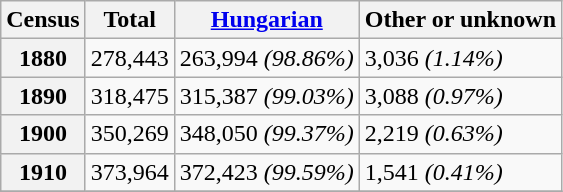<table class="wikitable">
<tr>
<th>Census</th>
<th>Total</th>
<th><a href='#'>Hungarian</a></th>
<th>Other or unknown</th>
</tr>
<tr>
<th>1880</th>
<td>278,443</td>
<td>263,994 <em>(98.86%)</em></td>
<td>3,036 <em>(1.14%)</em></td>
</tr>
<tr>
<th>1890</th>
<td>318,475</td>
<td>315,387 <em>(99.03%)</em></td>
<td>3,088 <em>(0.97%)</em></td>
</tr>
<tr>
<th>1900</th>
<td>350,269</td>
<td>348,050 <em>(99.37%)</em></td>
<td>2,219 <em>(0.63%)</em></td>
</tr>
<tr>
<th>1910</th>
<td>373,964</td>
<td>372,423 <em>(99.59%)</em></td>
<td>1,541 <em>(0.41%)</em></td>
</tr>
<tr>
</tr>
</table>
